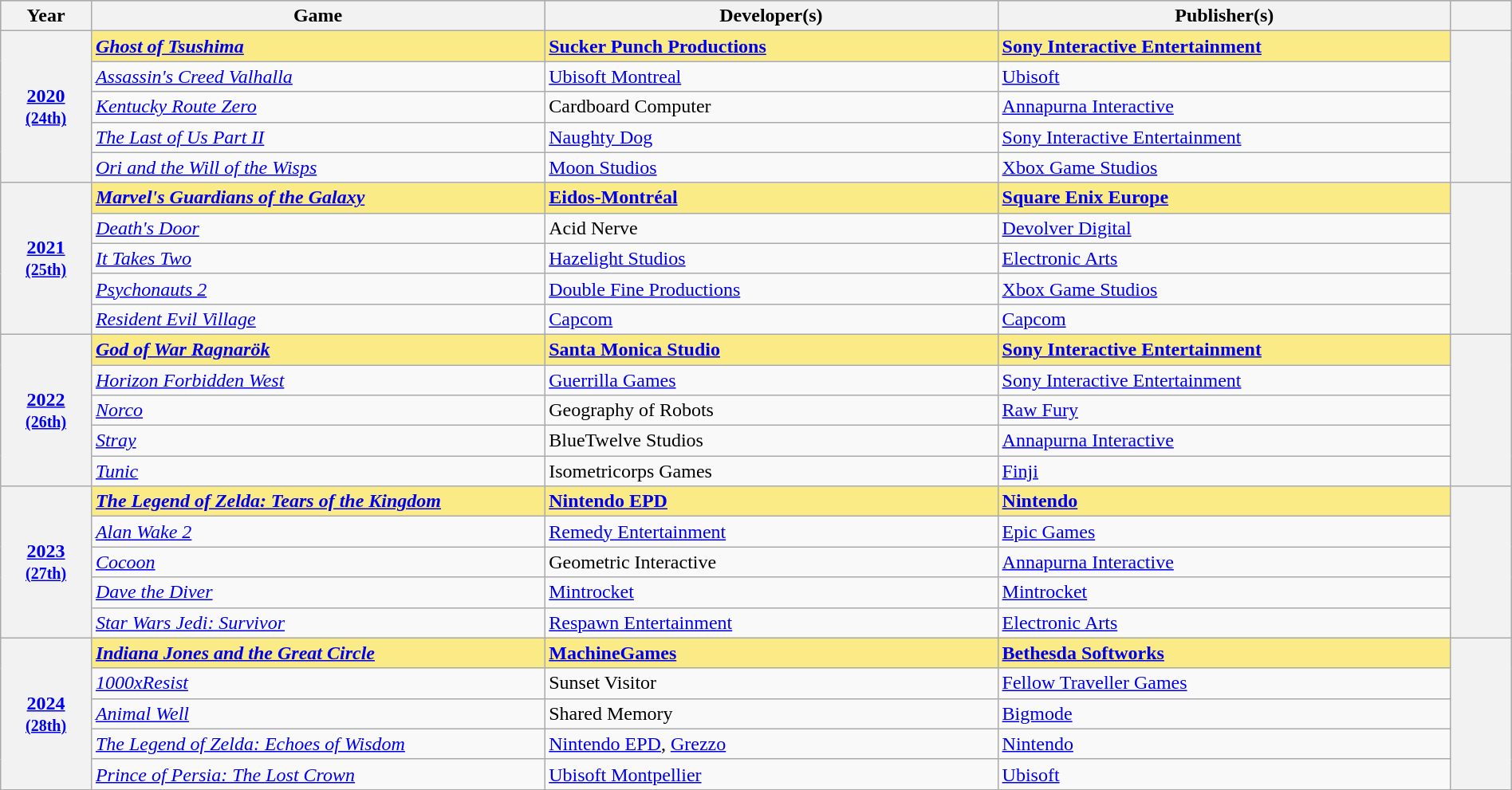<table class="wikitable sortable" style="width:100%">
<tr style="background:#bebebe">
<th scope="col" style="width:6%;">Year</th>
<th scope="col" style="width:30%;">Game</th>
<th scope="col" style="width:30%;">Developer(s)</th>
<th scope="col" style="width:30%;">Publisher(s)</th>
<th scope="col" style="width:4%;" class="unsortable"></th>
</tr>
<tr>
<th scope="row" rowspan="5" style="text-align:center"><a href='#'>2020</a> <br><small><a href='#'>(24th)</a> </small></th>
<td style="background:#FAEB86"><strong><em><a href='#'>Ghost of Tsushima</a></em></strong></td>
<td style="background:#FAEB86"><strong><a href='#'>Sucker Punch Productions</a></strong></td>
<td style="background:#FAEB86"><strong><a href='#'>Sony Interactive Entertainment</a></strong></td>
<th scope="row" rowspan="5" style="text-align;center;"></th>
</tr>
<tr>
<td><em><a href='#'>Assassin's Creed Valhalla</a></em></td>
<td><a href='#'>Ubisoft Montreal</a></td>
<td><a href='#'>Ubisoft</a></td>
</tr>
<tr>
<td><em><a href='#'>Kentucky Route Zero</a></em></td>
<td>Cardboard Computer</td>
<td><a href='#'>Annapurna Interactive</a></td>
</tr>
<tr>
<td><em><a href='#'>The Last of Us Part II</a></em></td>
<td><a href='#'>Naughty Dog</a></td>
<td><a href='#'>Sony Interactive Entertainment</a></td>
</tr>
<tr>
<td><em><a href='#'>Ori and the Will of the Wisps</a></em></td>
<td><a href='#'>Moon Studios</a></td>
<td><a href='#'>Xbox Game Studios</a></td>
</tr>
<tr>
<th scope="row" rowspan="5" style="text-align:center"><a href='#'>2021</a> <br><small><a href='#'>(25th)</a> </small></th>
<td style="background:#FAEB86"><strong><em><a href='#'>Marvel's Guardians of the Galaxy</a></em></strong></td>
<td style="background:#FAEB86"><strong><a href='#'>Eidos-Montréal</a></strong></td>
<td style="background:#FAEB86"><strong><a href='#'>Square Enix Europe</a></strong></td>
<th scope="row" rowspan="5" style="text-align;center;"></th>
</tr>
<tr>
<td><em><a href='#'>Death's Door</a></em></td>
<td>Acid Nerve</td>
<td><a href='#'>Devolver Digital</a></td>
</tr>
<tr>
<td><em><a href='#'>It Takes Two</a></em></td>
<td><a href='#'>Hazelight Studios</a></td>
<td><a href='#'>Electronic Arts</a></td>
</tr>
<tr>
<td><em><a href='#'>Psychonauts 2</a></em></td>
<td><a href='#'>Double Fine Productions</a></td>
<td><a href='#'>Xbox Game Studios</a></td>
</tr>
<tr>
<td><em><a href='#'>Resident Evil Village</a></em></td>
<td><a href='#'>Capcom</a></td>
<td><a href='#'>Capcom</a></td>
</tr>
<tr>
<th scope="row" rowspan="5" style="text-align:center"><a href='#'>2022</a> <br><small><a href='#'>(26th)</a> </small></th>
<td style="background:#FAEB86"><strong><em><a href='#'>God of War Ragnarök</a></em></strong></td>
<td style="background:#FAEB86"><strong><a href='#'>Santa Monica Studio</a></strong></td>
<td style="background:#FAEB86"><strong><a href='#'>Sony Interactive Entertainment</a></strong></td>
<th scope="row" rowspan="5" style="text-align;center;"></th>
</tr>
<tr>
<td><em><a href='#'>Horizon Forbidden West</a></em></td>
<td><a href='#'>Guerrilla Games</a></td>
<td><a href='#'>Sony Interactive Entertainment</a></td>
</tr>
<tr>
<td><em><a href='#'>Norco</a></em></td>
<td>Geography of Robots</td>
<td><a href='#'>Raw Fury</a></td>
</tr>
<tr>
<td><em><a href='#'>Stray</a></em></td>
<td>BlueTwelve Studios</td>
<td><a href='#'>Annapurna Interactive</a></td>
</tr>
<tr>
<td><em><a href='#'>Tunic</a></em></td>
<td>Isometricorps Games</td>
<td><a href='#'>Finji</a></td>
</tr>
<tr>
<th scope="row" rowspan="5" style="text-align:center"><a href='#'>2023</a> <br><small><a href='#'>(27th)</a> </small></th>
<td style="background:#FAEB86"><strong><em><a href='#'>The Legend of Zelda: Tears of the Kingdom</a></em></strong></td>
<td style="background:#FAEB86"><strong><a href='#'>Nintendo EPD</a></strong></td>
<td style="background:#FAEB86"><strong><a href='#'>Nintendo</a></strong></td>
<th scope="row" rowspan="5" style="text-align;center;"></th>
</tr>
<tr>
<td><em><a href='#'>Alan Wake 2</a></em></td>
<td><a href='#'>Remedy Entertainment</a></td>
<td><a href='#'>Epic Games</a></td>
</tr>
<tr>
<td><em><a href='#'>Cocoon</a></em></td>
<td>Geometric Interactive</td>
<td><a href='#'>Annapurna Interactive</a></td>
</tr>
<tr>
<td><em><a href='#'>Dave the Diver</a></em></td>
<td><a href='#'>Mintrocket</a></td>
<td><a href='#'>Mintrocket</a></td>
</tr>
<tr>
<td><em><a href='#'>Star Wars Jedi: Survivor</a></em></td>
<td><a href='#'>Respawn Entertainment</a></td>
<td><a href='#'>Electronic Arts</a></td>
</tr>
<tr>
<th scope="row" rowspan="5" style="text-align:center"><a href='#'>2024</a> <br><small><a href='#'>(28th)</a> </small></th>
<td style="background:#FAEB86"><strong><em><a href='#'>Indiana Jones and the Great Circle</a></em></strong></td>
<td style="background:#FAEB86"><strong><a href='#'>MachineGames</a></strong></td>
<td style="background:#FAEB86"><strong><a href='#'>Bethesda Softworks</a></strong></td>
<th scope="row" rowspan="5" style="text-align;center;"></th>
</tr>
<tr>
<td><em><a href='#'>1000xResist</a></em></td>
<td>Sunset Visitor</td>
<td><a href='#'>Fellow Traveller Games</a></td>
</tr>
<tr>
<td><em><a href='#'>Animal Well</a></em></td>
<td>Shared Memory</td>
<td><a href='#'>Bigmode</a></td>
</tr>
<tr>
<td><em><a href='#'>The Legend of Zelda: Echoes of Wisdom</a></em></td>
<td><a href='#'>Nintendo EPD</a>, <a href='#'>Grezzo</a></td>
<td><a href='#'>Nintendo</a></td>
</tr>
<tr>
<td><em><a href='#'>Prince of Persia: The Lost Crown</a></em></td>
<td><a href='#'>Ubisoft Montpellier</a></td>
<td><a href='#'>Ubisoft</a></td>
</tr>
</table>
